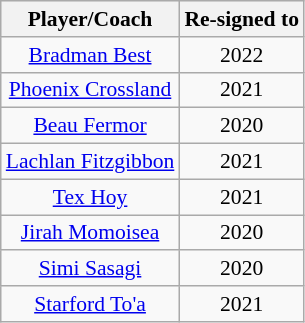<table class="wikitable sortable" style="text-align: center; font-size:90%">
<tr style="background:#efefef;">
<th>Player/Coach</th>
<th>Re-signed to</th>
</tr>
<tr>
<td><a href='#'>Bradman Best</a></td>
<td>2022</td>
</tr>
<tr>
<td><a href='#'>Phoenix Crossland</a></td>
<td>2021</td>
</tr>
<tr>
<td><a href='#'>Beau Fermor</a></td>
<td>2020</td>
</tr>
<tr>
<td><a href='#'>Lachlan Fitzgibbon</a></td>
<td>2021</td>
</tr>
<tr>
<td><a href='#'>Tex Hoy</a></td>
<td>2021</td>
</tr>
<tr>
<td><a href='#'>Jirah Momoisea</a></td>
<td>2020</td>
</tr>
<tr>
<td><a href='#'>Simi Sasagi</a></td>
<td>2020</td>
</tr>
<tr>
<td><a href='#'>Starford To'a</a></td>
<td>2021</td>
</tr>
</table>
